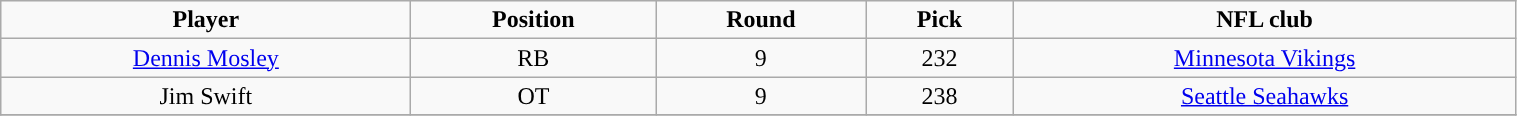<table class="wikitable" width="80%">
<tr align="center">
<td><strong>Player</strong></td>
<td><strong>Position</strong></td>
<td><strong>Round</strong></td>
<td><strong>Pick</strong></td>
<td><strong>NFL club</strong></td>
</tr>
<tr align="center" bgcolor="">
<td><a href='#'>Dennis Mosley</a></td>
<td>RB</td>
<td>9</td>
<td>232</td>
<td><a href='#'>Minnesota Vikings</a></td>
</tr>
<tr align="center" bgcolor="">
<td>Jim Swift</td>
<td>OT</td>
<td>9</td>
<td>238</td>
<td><a href='#'>Seattle Seahawks</a></td>
</tr>
<tr align="center" bgcolor="">
</tr>
</table>
